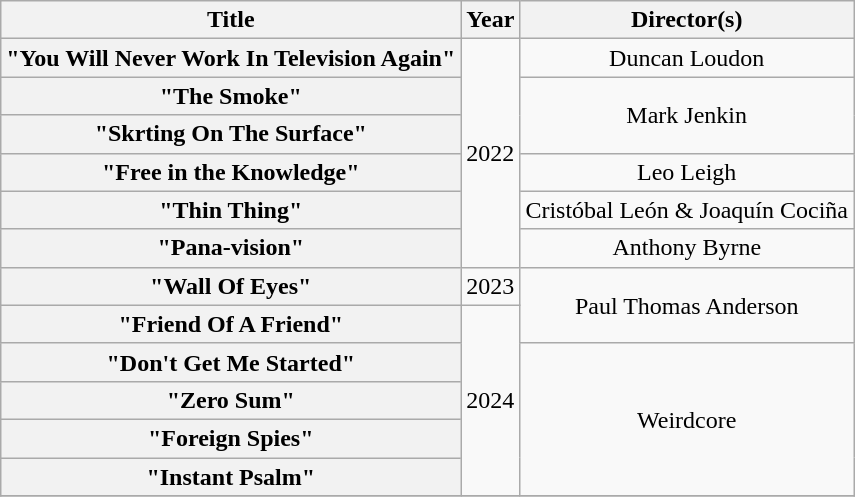<table class="wikitable plainrowheaders" style="text-align:center">
<tr>
<th scope="col">Title</th>
<th scope="col">Year</th>
<th scope="col">Director(s)</th>
</tr>
<tr>
<th scope="row">"You Will Never Work In Television Again"</th>
<td rowspan="6">2022</td>
<td>Duncan Loudon</td>
</tr>
<tr>
<th scope="row">"The Smoke"</th>
<td rowspan="2">Mark Jenkin</td>
</tr>
<tr>
<th scope="row">"Skrting On The Surface"</th>
</tr>
<tr>
<th scope="row">"Free in the Knowledge"</th>
<td>Leo Leigh</td>
</tr>
<tr>
<th scope="row">"Thin Thing"</th>
<td>Cristóbal León & Joaquín Cociña</td>
</tr>
<tr>
<th scope="row">"Pana-vision"</th>
<td>Anthony Byrne</td>
</tr>
<tr>
<th scope="row">"Wall Of Eyes"</th>
<td>2023</td>
<td rowspan="2">Paul Thomas Anderson</td>
</tr>
<tr>
<th scope="row">"Friend Of A Friend"</th>
<td rowspan="5">2024</td>
</tr>
<tr>
<th scope="row">"Don't Get Me Started"</th>
<td rowspan="4">Weirdcore</td>
</tr>
<tr>
<th scope="row">"Zero Sum"</th>
</tr>
<tr>
<th scope="row">"Foreign Spies"</th>
</tr>
<tr>
<th scope="row">"Instant Psalm"</th>
</tr>
<tr>
</tr>
</table>
